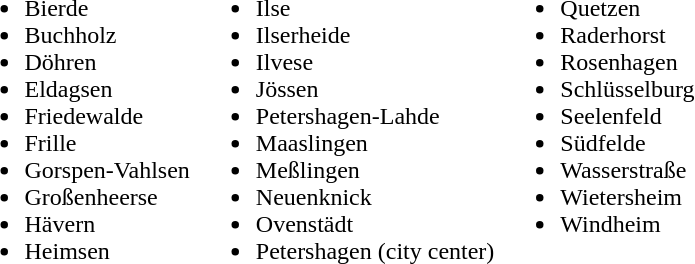<table>
<tr>
<td valign="top"><br><ul><li>Bierde</li><li>Buchholz</li><li>Döhren</li><li>Eldagsen</li><li>Friedewalde</li><li>Frille</li><li>Gorspen-Vahlsen</li><li>Großenheerse</li><li>Hävern</li><li>Heimsen</li></ul></td>
<td valign="top"><br><ul><li>Ilse</li><li>Ilserheide</li><li>Ilvese</li><li>Jössen</li><li>Petershagen-Lahde</li><li>Maaslingen</li><li>Meßlingen</li><li>Neuenknick</li><li>Ovenstädt</li><li>Petershagen (city center)</li></ul></td>
<td valign="top"><br><ul><li>Quetzen</li><li>Raderhorst</li><li>Rosenhagen</li><li>Schlüsselburg</li><li>Seelenfeld</li><li>Südfelde</li><li>Wasserstraße</li><li>Wietersheim</li><li>Windheim</li></ul></td>
</tr>
</table>
